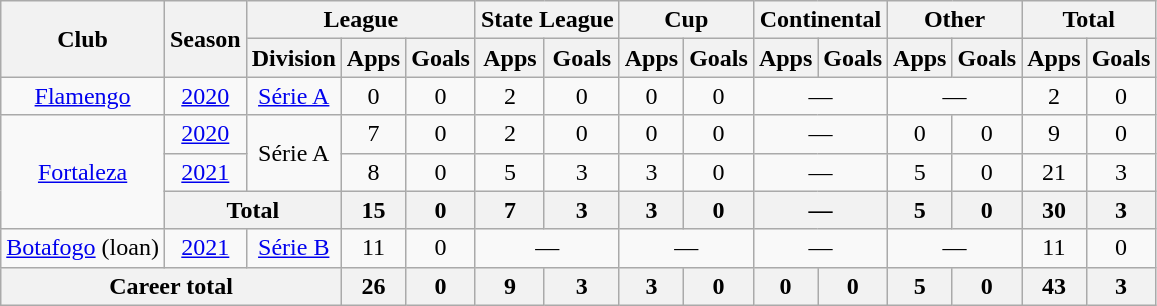<table class="wikitable" style="text-align: center;">
<tr>
<th rowspan="2">Club</th>
<th rowspan="2">Season</th>
<th colspan="3">League</th>
<th colspan="2">State League</th>
<th colspan="2">Cup</th>
<th colspan="2">Continental</th>
<th colspan="2">Other</th>
<th colspan="2">Total</th>
</tr>
<tr>
<th>Division</th>
<th>Apps</th>
<th>Goals</th>
<th>Apps</th>
<th>Goals</th>
<th>Apps</th>
<th>Goals</th>
<th>Apps</th>
<th>Goals</th>
<th>Apps</th>
<th>Goals</th>
<th>Apps</th>
<th>Goals</th>
</tr>
<tr>
<td><a href='#'>Flamengo</a></td>
<td><a href='#'>2020</a></td>
<td><a href='#'>Série A</a></td>
<td>0</td>
<td>0</td>
<td>2</td>
<td>0</td>
<td>0</td>
<td>0</td>
<td colspan="2">—</td>
<td colspan="2">—</td>
<td>2</td>
<td>0</td>
</tr>
<tr>
<td rowspan="3"><a href='#'>Fortaleza</a></td>
<td><a href='#'>2020</a></td>
<td rowspan="2">Série A</td>
<td>7</td>
<td>0</td>
<td>2</td>
<td>0</td>
<td>0</td>
<td>0</td>
<td colspan="2">—</td>
<td>0</td>
<td>0</td>
<td>9</td>
<td>0</td>
</tr>
<tr>
<td><a href='#'>2021</a></td>
<td>8</td>
<td>0</td>
<td>5</td>
<td>3</td>
<td>3</td>
<td>0</td>
<td colspan="2">—</td>
<td>5</td>
<td>0</td>
<td>21</td>
<td>3</td>
</tr>
<tr>
<th colspan="2">Total</th>
<th>15</th>
<th>0</th>
<th>7</th>
<th>3</th>
<th>3</th>
<th>0</th>
<th colspan="2">—</th>
<th>5</th>
<th>0</th>
<th>30</th>
<th>3</th>
</tr>
<tr>
<td><a href='#'>Botafogo</a> (loan)</td>
<td><a href='#'>2021</a></td>
<td><a href='#'>Série B</a></td>
<td>11</td>
<td>0</td>
<td colspan="2">—</td>
<td colspan="2">—</td>
<td colspan="2">—</td>
<td colspan="2">—</td>
<td>11</td>
<td>0</td>
</tr>
<tr>
<th colspan="3">Career total</th>
<th>26</th>
<th>0</th>
<th>9</th>
<th>3</th>
<th>3</th>
<th>0</th>
<th>0</th>
<th>0</th>
<th>5</th>
<th>0</th>
<th>43</th>
<th>3</th>
</tr>
</table>
